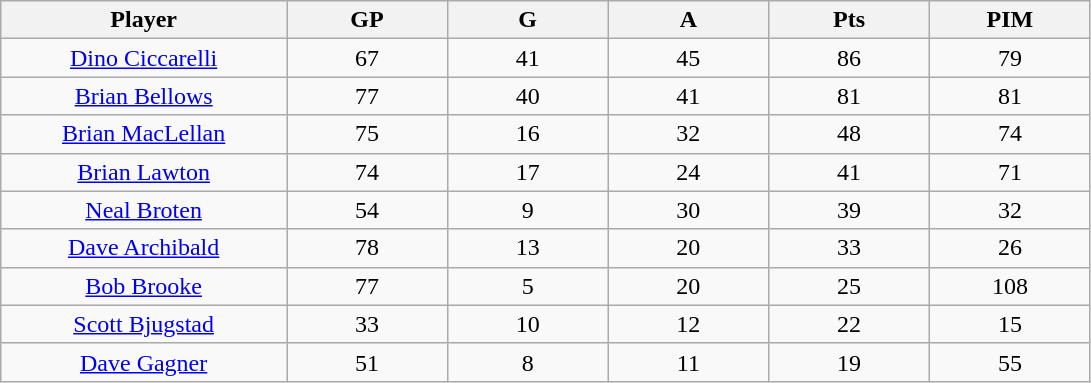<table class="wikitable sortable">
<tr>
<th bgcolor="#DDDDFF" width="16%">Player</th>
<th bgcolor="#DDDDFF" width="9%">GP</th>
<th bgcolor="#DDDDFF" width="9%">G</th>
<th bgcolor="#DDDDFF" width="9%">A</th>
<th bgcolor="#DDDDFF" width="9%">Pts</th>
<th bgcolor="#DDDDFF" width="9%">PIM</th>
</tr>
<tr align="center">
<td><a href='#'>Dino Ciccarelli</a></td>
<td>67</td>
<td>41</td>
<td>45</td>
<td>86</td>
<td>79</td>
</tr>
<tr align="center">
<td><a href='#'>Brian Bellows</a></td>
<td>77</td>
<td>40</td>
<td>41</td>
<td>81</td>
<td>81</td>
</tr>
<tr align="center">
<td><a href='#'>Brian MacLellan</a></td>
<td>75</td>
<td>16</td>
<td>32</td>
<td>48</td>
<td>74</td>
</tr>
<tr align="center">
<td><a href='#'>Brian Lawton</a></td>
<td>74</td>
<td>17</td>
<td>24</td>
<td>41</td>
<td>71</td>
</tr>
<tr align="center">
<td><a href='#'>Neal Broten</a></td>
<td>54</td>
<td>9</td>
<td>30</td>
<td>39</td>
<td>32</td>
</tr>
<tr align="center">
<td><a href='#'>Dave Archibald</a></td>
<td>78</td>
<td>13</td>
<td>20</td>
<td>33</td>
<td>26</td>
</tr>
<tr align="center">
<td><a href='#'>Bob Brooke</a></td>
<td>77</td>
<td>5</td>
<td>20</td>
<td>25</td>
<td>108</td>
</tr>
<tr align="center">
<td><a href='#'>Scott Bjugstad</a></td>
<td>33</td>
<td>10</td>
<td>12</td>
<td>22</td>
<td>15</td>
</tr>
<tr align="center">
<td><a href='#'>Dave Gagner</a></td>
<td>51</td>
<td>8</td>
<td>11</td>
<td>19</td>
<td>55</td>
</tr>
</table>
